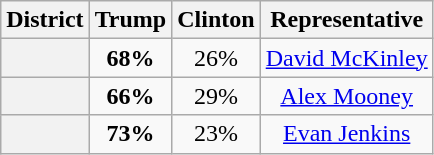<table class=wikitable>
<tr>
<th>District</th>
<th>Trump</th>
<th>Clinton</th>
<th>Representative</th>
</tr>
<tr align=center>
<th></th>
<td><strong>68%</strong></td>
<td>26%</td>
<td><a href='#'>David McKinley</a></td>
</tr>
<tr align=center>
<th></th>
<td><strong>66%</strong></td>
<td>29%</td>
<td><a href='#'>Alex Mooney</a></td>
</tr>
<tr align=center>
<th></th>
<td><strong>73%</strong></td>
<td>23%</td>
<td><a href='#'>Evan Jenkins</a></td>
</tr>
</table>
